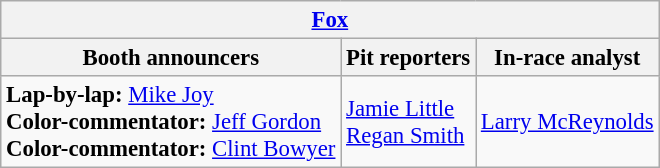<table class="wikitable" style="font-size: 95%">
<tr>
<th colspan="3"><a href='#'>Fox</a></th>
</tr>
<tr>
<th>Booth announcers</th>
<th>Pit reporters</th>
<th>In-race analyst</th>
</tr>
<tr>
<td><strong>Lap-by-lap:</strong> <a href='#'>Mike Joy</a><br><strong>Color-commentator:</strong> <a href='#'>Jeff Gordon</a><br><strong>Color-commentator:</strong> <a href='#'>Clint Bowyer</a></td>
<td><a href='#'>Jamie Little</a><br><a href='#'>Regan Smith</a></td>
<td><a href='#'>Larry McReynolds</a></td>
</tr>
</table>
